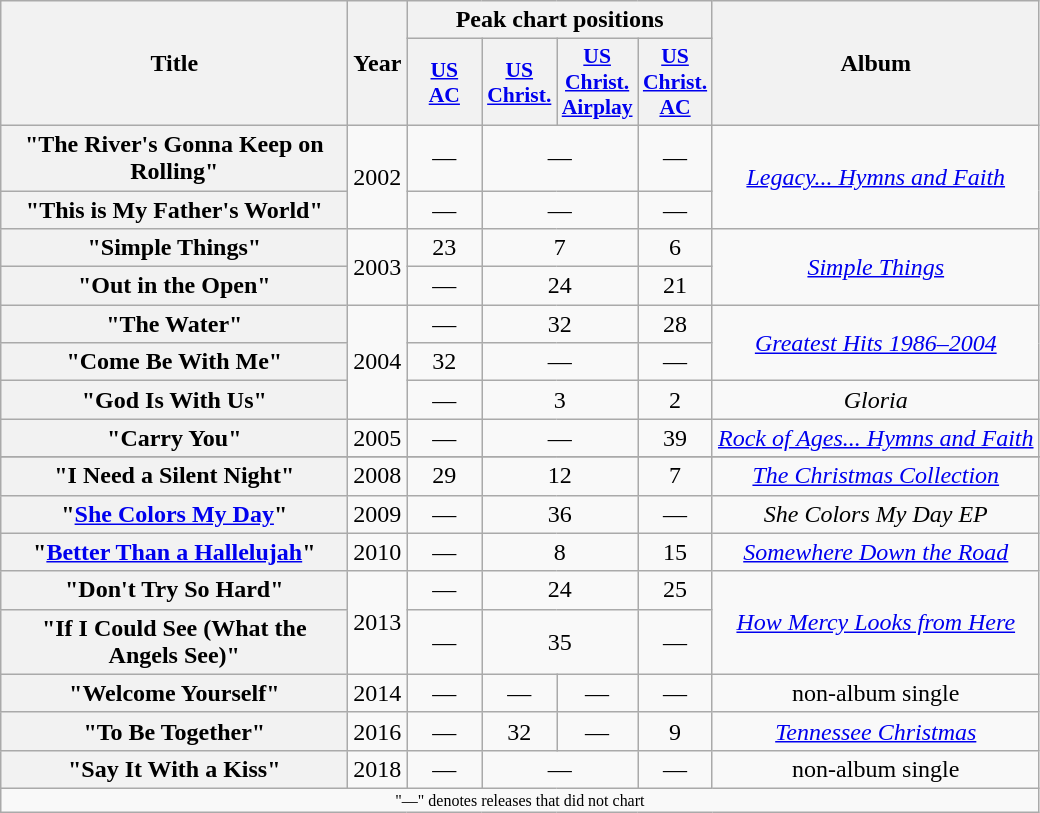<table class="wikitable plainrowheaders" style="text-align:center;">
<tr>
<th scope="col" rowspan="2" style="width:14em;">Title</th>
<th scope="col" rowspan="2" style="width:1em;">Year</th>
<th scope="col" colspan="4">Peak chart positions</th>
<th scope="col" rowspan="2">Album</th>
</tr>
<tr>
<th style="width:3em; font-size:90%"><a href='#'>US<br>AC</a><br></th>
<th style="width:3em; font-size:90%"><a href='#'>US<br>Christ.</a><br></th>
<th style="width:3em; font-size:90%"><a href='#'>US<br>Christ. Airplay</a><br></th>
<th style="width:3em; font-size:90%"><a href='#'>US<br>Christ. AC</a><br></th>
</tr>
<tr>
<th scope="row">"The River's Gonna Keep on Rolling"</th>
<td rowspan="2">2002</td>
<td>—</td>
<td colspan="2">—</td>
<td>—</td>
<td rowspan="2"><em><a href='#'>Legacy... Hymns and Faith</a></em></td>
</tr>
<tr>
<th scope="row">"This is My Father's World"</th>
<td>—</td>
<td colspan="2">—</td>
<td>—</td>
</tr>
<tr>
<th scope="row">"Simple Things"</th>
<td rowspan="2">2003</td>
<td>23</td>
<td colspan="2">7</td>
<td>6</td>
<td rowspan="2"><em><a href='#'>Simple Things</a></em></td>
</tr>
<tr>
<th scope="row">"Out in the Open"</th>
<td>—</td>
<td colspan="2">24</td>
<td>21</td>
</tr>
<tr>
<th scope="row">"The Water"</th>
<td rowspan="3">2004</td>
<td>—</td>
<td colspan="2">32</td>
<td>28</td>
<td rowspan="2"><em><a href='#'>Greatest Hits 1986–2004</a></em></td>
</tr>
<tr>
<th scope="row">"Come Be With Me"<br></th>
<td>32</td>
<td colspan="2">—</td>
<td>—</td>
</tr>
<tr>
<th scope="row">"God Is With Us"</th>
<td>—</td>
<td colspan="2">3</td>
<td>2</td>
<td><em>Gloria</em></td>
</tr>
<tr>
<th scope="row">"Carry You"</th>
<td>2005</td>
<td>—</td>
<td colspan="2">—</td>
<td>39</td>
<td><em><a href='#'>Rock of Ages... Hymns and Faith</a></em></td>
</tr>
<tr>
</tr>
<tr>
<th scope="row">"I Need a Silent Night"</th>
<td>2008</td>
<td>29</td>
<td colspan="2">12</td>
<td>7</td>
<td><em><a href='#'>The Christmas Collection</a></em></td>
</tr>
<tr>
<th scope="row">"<a href='#'>She Colors My Day</a>"</th>
<td>2009</td>
<td>—</td>
<td colspan="2">36</td>
<td>—</td>
<td><em>She Colors My Day EP</em></td>
</tr>
<tr>
<th scope="row">"<a href='#'>Better Than a Hallelujah</a>"</th>
<td>2010</td>
<td>—</td>
<td colspan="2">8</td>
<td>15</td>
<td><em><a href='#'>Somewhere Down the Road</a></em></td>
</tr>
<tr>
<th scope="row">"Don't Try So Hard"<br></th>
<td rowspan="2">2013</td>
<td>—</td>
<td colspan="2">24</td>
<td>25</td>
<td rowspan="2"><em><a href='#'>How Mercy Looks from Here</a></em></td>
</tr>
<tr>
<th scope="row">"If I Could See (What the Angels See)"</th>
<td>—</td>
<td colspan="2">35</td>
<td>—</td>
</tr>
<tr>
<th scope="row">"Welcome Yourself"</th>
<td>2014</td>
<td>—</td>
<td>—</td>
<td>—</td>
<td>—</td>
<td>non-album single</td>
</tr>
<tr>
<th scope="row">"To Be Together"</th>
<td>2016</td>
<td>—</td>
<td>32</td>
<td>—</td>
<td>9</td>
<td><em><a href='#'>Tennessee Christmas</a></em></td>
</tr>
<tr>
<th scope="row">"Say It With a Kiss"</th>
<td>2018</td>
<td>—</td>
<td colspan="2">—</td>
<td>—</td>
<td>non-album single</td>
</tr>
<tr>
<td colspan="10" style="font-size:8pt">"—" denotes releases that did not chart</td>
</tr>
</table>
